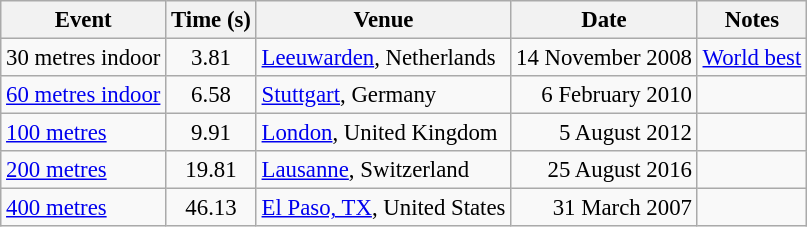<table class="wikitable" style="border-collapse: collapse; font-size: 95%;">
<tr>
<th>Event</th>
<th>Time (s)</th>
<th>Venue</th>
<th>Date</th>
<th>Notes</th>
</tr>
<tr>
<td>30 metres indoor</td>
<td align=center>3.81</td>
<td><a href='#'>Leeuwarden</a>, Netherlands</td>
<td align=right>14 November 2008</td>
<td><a href='#'>World best</a></td>
</tr>
<tr>
<td><a href='#'>60 metres indoor</a></td>
<td align=center>6.58</td>
<td><a href='#'>Stuttgart</a>, Germany</td>
<td align=right>6 February 2010</td>
<td><strong></strong></td>
</tr>
<tr>
<td><a href='#'>100 metres</a></td>
<td align=center>9.91</td>
<td><a href='#'>London</a>, United Kingdom</td>
<td align=right>5 August 2012</td>
<td><strong></strong></td>
</tr>
<tr>
<td><a href='#'>200 metres</a></td>
<td align=center>19.81</td>
<td><a href='#'>Lausanne</a>, Switzerland</td>
<td align=right>25 August 2016</td>
<td><strong></strong></td>
</tr>
<tr>
<td><a href='#'>400 metres</a></td>
<td align=center>46.13</td>
<td><a href='#'>El Paso, TX</a>, United States</td>
<td align=right>31 March 2007</td>
<td><strong></strong></td>
</tr>
</table>
